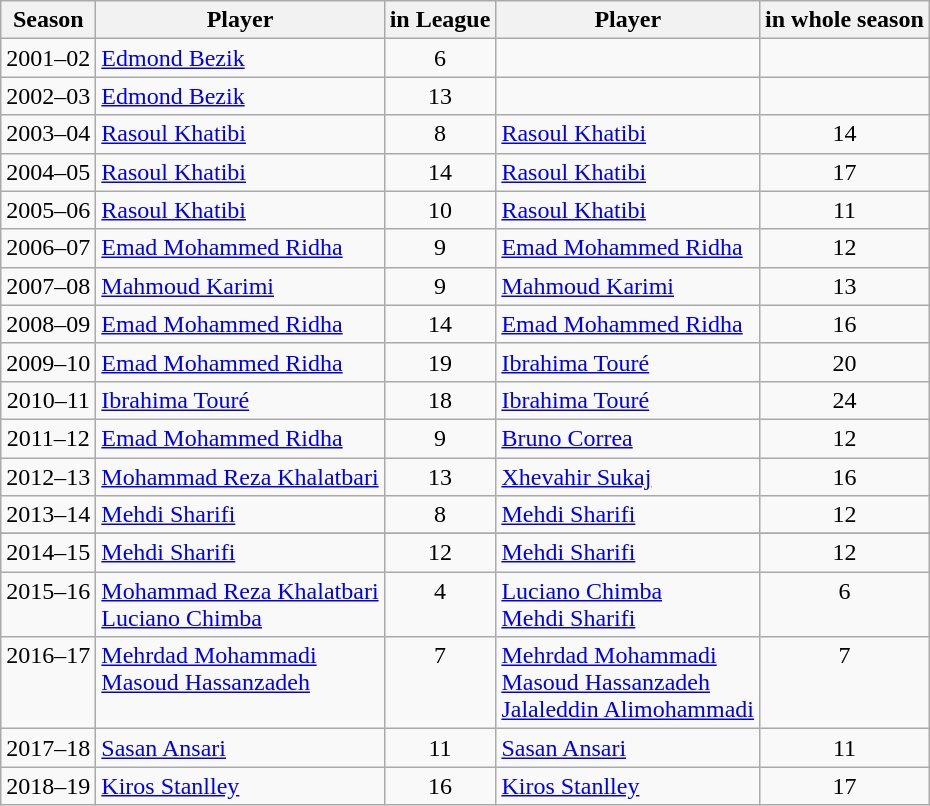<table class="wikitable" style="text-align: left">
<tr valign=top>
<th>Season</th>
<th>Player</th>
<th> in League</th>
<th>Player</th>
<th> in whole season</th>
</tr>
<tr valign=top>
<td align=center>2001–02</td>
<td> <a href='#'>Edmond Bezik</a></td>
<td align=center>6</td>
<td></td>
<td align=center></td>
</tr>
<tr valign=top>
<td align=center>2002–03</td>
<td> <a href='#'>Edmond Bezik</a></td>
<td align=center>13</td>
<td></td>
<td align=center></td>
</tr>
<tr valign=top>
<td align=center>2003–04</td>
<td> <a href='#'>Rasoul Khatibi</a></td>
<td align=center>8</td>
<td> <a href='#'>Rasoul Khatibi</a></td>
<td align=center>14</td>
</tr>
<tr valign=top>
<td align=center>2004–05</td>
<td> <a href='#'>Rasoul Khatibi</a></td>
<td align=center>14</td>
<td> <a href='#'>Rasoul Khatibi</a></td>
<td align=center>17</td>
</tr>
<tr valign=top>
<td align=center>2005–06</td>
<td> <a href='#'>Rasoul Khatibi</a></td>
<td align=center>10</td>
<td> <a href='#'>Rasoul Khatibi</a></td>
<td align=center>11</td>
</tr>
<tr valign=top>
<td align=center>2006–07</td>
<td> <a href='#'>Emad Mohammed Ridha</a></td>
<td align=center>9</td>
<td> <a href='#'>Emad Mohammed Ridha</a></td>
<td align=center>12</td>
</tr>
<tr valign=top>
<td align=center>2007–08</td>
<td> <a href='#'>Mahmoud Karimi</a></td>
<td align=center>9</td>
<td> <a href='#'>Mahmoud Karimi</a></td>
<td align=center>13</td>
</tr>
<tr valign=top>
<td align=center>2008–09</td>
<td> <a href='#'>Emad Mohammed Ridha</a></td>
<td align=center>14</td>
<td> <a href='#'>Emad Mohammed Ridha</a></td>
<td align=center>16</td>
</tr>
<tr valign=top>
<td align=center>2009–10</td>
<td> <a href='#'>Emad Mohammed Ridha</a></td>
<td align=center>19</td>
<td> <a href='#'>Ibrahima Touré</a></td>
<td align=center>20</td>
</tr>
<tr valign=top>
<td align=center>2010–11</td>
<td> <a href='#'>Ibrahima Touré</a></td>
<td align=center>18</td>
<td> <a href='#'>Ibrahima Touré</a></td>
<td align=center>24</td>
</tr>
<tr valign=top>
<td align=center>2011–12</td>
<td> <a href='#'>Emad Mohammed Ridha</a></td>
<td align=center>9</td>
<td> <a href='#'>Bruno Correa</a></td>
<td align=center>12</td>
</tr>
<tr valign=top>
<td align=center>2012–13</td>
<td> <a href='#'>Mohammad Reza Khalatbari</a></td>
<td align=center>13</td>
<td> <a href='#'>Xhevahir Sukaj</a></td>
<td align=center>16</td>
</tr>
<tr valign=top>
<td align=center>2013–14</td>
<td> <a href='#'>Mehdi Sharifi</a></td>
<td align=center>8</td>
<td> <a href='#'>Mehdi Sharifi</a></td>
<td align=center>12</td>
</tr>
<tr valign=top>
</tr>
<tr valign=top>
<td align=center>2014–15</td>
<td> <a href='#'>Mehdi Sharifi</a></td>
<td align=center>12</td>
<td> <a href='#'>Mehdi Sharifi</a></td>
<td align=center>12</td>
</tr>
<tr valign=top>
<td align=center>2015–16</td>
<td> <a href='#'>Mohammad Reza Khalatbari</a><br> <a href='#'>Luciano Chimba</a></td>
<td align=center>4</td>
<td> <a href='#'>Luciano Chimba</a><br>  <a href='#'>Mehdi Sharifi</a></td>
<td align=center>6</td>
</tr>
<tr valign=top>
<td align=center>2016–17</td>
<td> <a href='#'>Mehrdad Mohammadi</a><br> <a href='#'>Masoud Hassanzadeh</a></td>
<td align=center>7</td>
<td> <a href='#'>Mehrdad Mohammadi</a><br> <a href='#'>Masoud Hassanzadeh</a><br> <a href='#'>Jalaleddin Alimohammadi</a></td>
<td align=center>7</td>
</tr>
<tr valign=top>
<td align=center>2017–18</td>
<td> <a href='#'>Sasan Ansari</a></td>
<td align=center>11</td>
<td> <a href='#'>Sasan Ansari</a></td>
<td align=center>11</td>
</tr>
<tr valign=top>
<td align=center>2018–19</td>
<td> <a href='#'>Kiros Stanlley</a></td>
<td align=center>16</td>
<td> <a href='#'>Kiros Stanlley</a></td>
<td align=center>17</td>
</tr>
</table>
